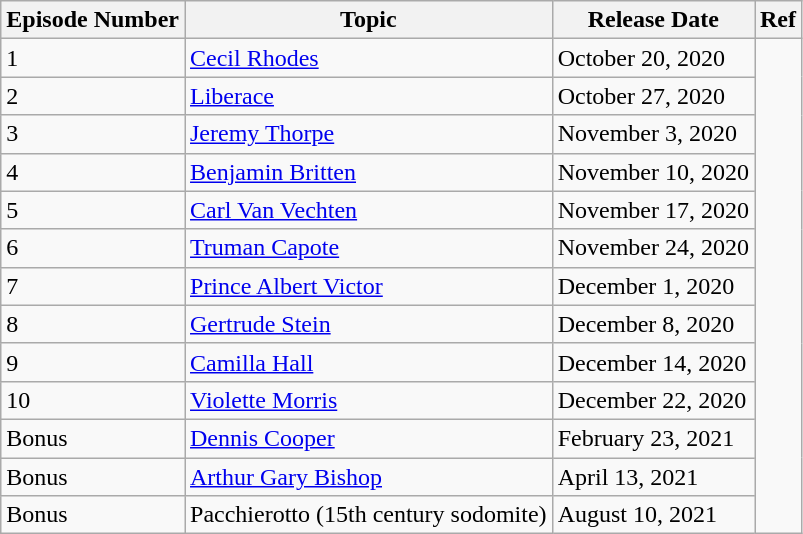<table class="wikitable">
<tr>
<th>Episode Number</th>
<th>Topic</th>
<th>Release Date</th>
<th>Ref</th>
</tr>
<tr>
<td>1</td>
<td><a href='#'>Cecil Rhodes</a></td>
<td>October 20, 2020</td>
<td rowspan="13"></td>
</tr>
<tr>
<td>2</td>
<td><a href='#'>Liberace</a></td>
<td>October 27, 2020</td>
</tr>
<tr>
<td>3</td>
<td><a href='#'>Jeremy Thorpe</a></td>
<td>November 3, 2020</td>
</tr>
<tr>
<td>4</td>
<td><a href='#'>Benjamin Britten</a></td>
<td>November 10, 2020</td>
</tr>
<tr>
<td>5</td>
<td><a href='#'>Carl Van Vechten</a></td>
<td>November 17, 2020</td>
</tr>
<tr>
<td>6</td>
<td><a href='#'>Truman Capote</a></td>
<td>November 24, 2020</td>
</tr>
<tr>
<td>7</td>
<td><a href='#'>Prince Albert Victor</a></td>
<td>December 1, 2020</td>
</tr>
<tr>
<td>8</td>
<td><a href='#'>Gertrude Stein</a></td>
<td>December 8, 2020</td>
</tr>
<tr>
<td>9</td>
<td><a href='#'>Camilla Hall</a></td>
<td>December 14, 2020</td>
</tr>
<tr>
<td>10</td>
<td><a href='#'>Violette Morris</a></td>
<td>December 22, 2020</td>
</tr>
<tr>
<td>Bonus</td>
<td><a href='#'>Dennis Cooper</a></td>
<td>February 23, 2021</td>
</tr>
<tr>
<td>Bonus</td>
<td><a href='#'>Arthur Gary Bishop</a></td>
<td>April 13, 2021</td>
</tr>
<tr>
<td>Bonus</td>
<td>Pacchierotto (15th century sodomite)</td>
<td>August 10, 2021</td>
</tr>
</table>
